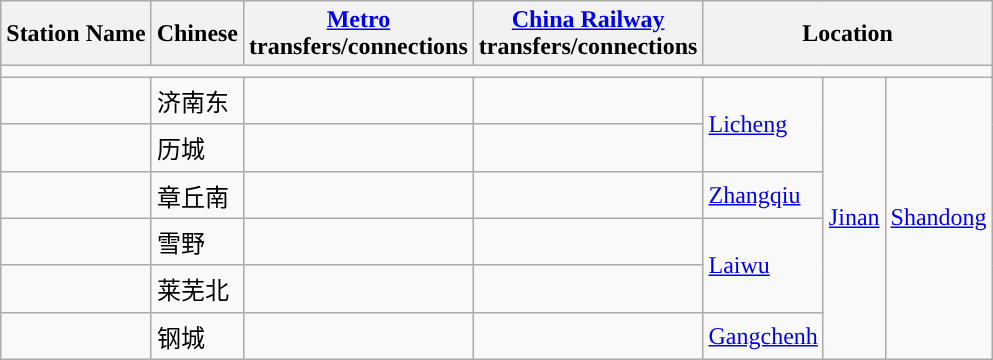<table class="wikitable">
<tr>
<th>Station Name</th>
<th>Chinese<br></th>
<th><a href='#'>Metro</a><br>transfers/connections</th>
<th><a href='#'>China Railway</a><br>transfers/connections</th>
<th colspan="3">Location</th>
</tr>
<tr style="background:#">
<td colspan = "11"></td>
</tr>
<tr>
<td></td>
<td>济南东</td>
<td> </td>
<td></td>
<td rowspan="2"><a href='#'>Licheng</a></td>
<td rowspan="6"><a href='#'>Jinan</a></td>
<td rowspan="6"><a href='#'>Shandong</a></td>
</tr>
<tr>
<td></td>
<td>历城</td>
<td></td>
<td></td>
</tr>
<tr>
<td></td>
<td>章丘南</td>
<td></td>
<td></td>
<td><a href='#'>Zhangqiu</a></td>
</tr>
<tr>
<td></td>
<td>雪野</td>
<td></td>
<td></td>
<td rowspan="2"><a href='#'>Laiwu</a></td>
</tr>
<tr>
<td></td>
<td>莱芜北</td>
<td></td>
<td></td>
</tr>
<tr>
<td></td>
<td>钢城</td>
<td></td>
<td></td>
<td><a href='#'>Gangchenh</a></td>
</tr>
</table>
